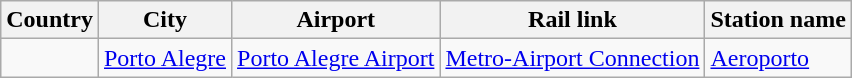<table class="wikitable">
<tr>
<th>Country</th>
<th>City</th>
<th>Airport</th>
<th>Rail link</th>
<th>Station name</th>
</tr>
<tr>
<td></td>
<td><a href='#'>Porto Alegre</a></td>
<td><a href='#'>Porto Alegre Airport</a></td>
<td><a href='#'>Metro-Airport Connection</a></td>
<td><a href='#'>Aeroporto</a></td>
</tr>
</table>
